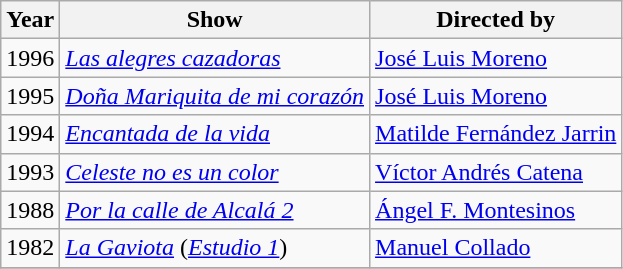<table class="wikitable">
<tr>
<th>Year</th>
<th>Show</th>
<th>Directed by</th>
</tr>
<tr>
<td>1996</td>
<td><em><a href='#'>Las alegres cazadoras</a></em></td>
<td><a href='#'>José Luis Moreno</a></td>
</tr>
<tr>
<td>1995</td>
<td><em><a href='#'>Doña Mariquita de mi corazón</a></em></td>
<td><a href='#'>José Luis Moreno</a></td>
</tr>
<tr>
<td>1994</td>
<td><em><a href='#'>Encantada de la vida</a></em></td>
<td><a href='#'>Matilde Fernández Jarrin</a></td>
</tr>
<tr>
<td>1993</td>
<td><em><a href='#'>Celeste no es un color</a></em></td>
<td><a href='#'>Víctor Andrés Catena</a></td>
</tr>
<tr>
<td>1988</td>
<td><em><a href='#'>Por la calle de Alcalá 2</a></em></td>
<td><a href='#'>Ángel F. Montesinos</a></td>
</tr>
<tr>
<td>1982</td>
<td><em><a href='#'>La Gaviota</a></em> (<em><a href='#'>Estudio 1</a></em>)</td>
<td><a href='#'>Manuel Collado</a></td>
</tr>
<tr>
</tr>
</table>
